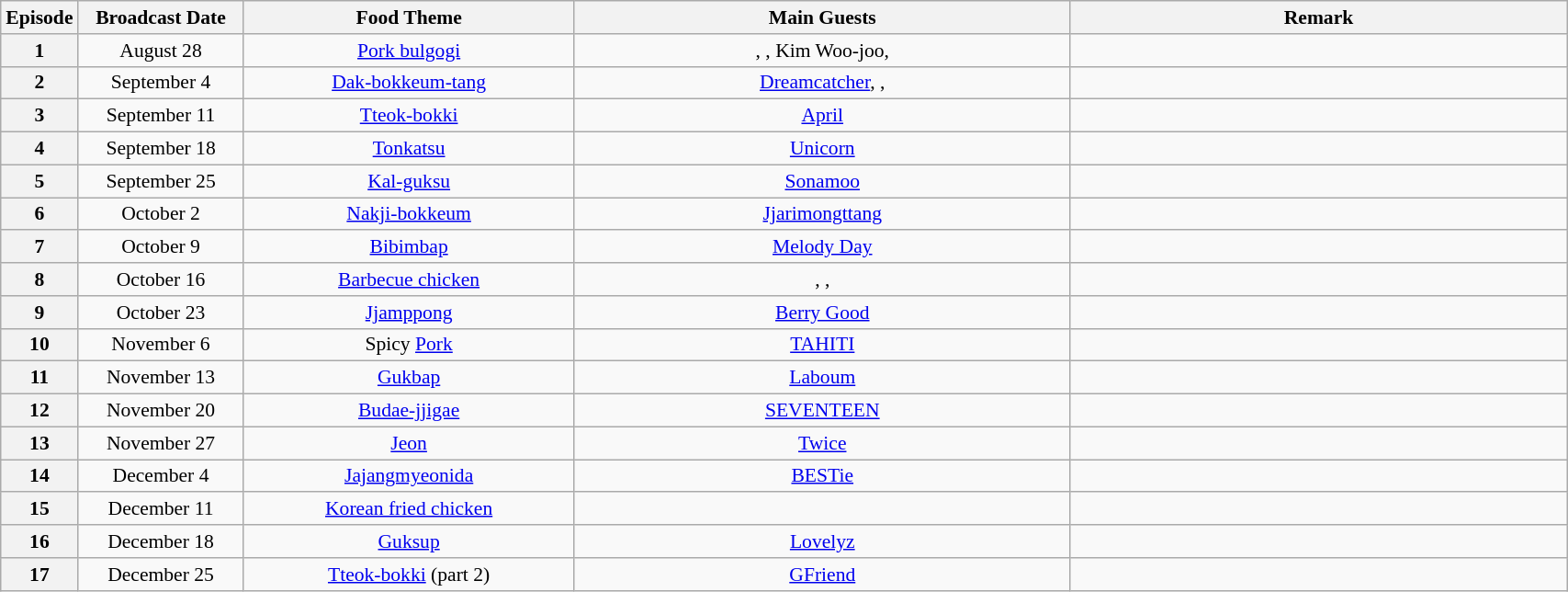<table class="wikitable" style="text-align:center; font-size:90%; width:90%;">
<tr>
<th width="1%">Episode</th>
<th width="10%">Broadcast Date</th>
<th width="20%">Food Theme</th>
<th width="30%">Main Guests</th>
<th width="30%">Remark</th>
</tr>
<tr>
<th>1</th>
<td>August 28</td>
<td><a href='#'>Pork bulgogi</a></td>
<td>, , Kim Woo-joo, </td>
<td></td>
</tr>
<tr>
<th>2</th>
<td>September 4</td>
<td><a href='#'>Dak-bokkeum-tang</a></td>
<td><a href='#'>Dreamcatcher</a>, , </td>
<td></td>
</tr>
<tr>
<th>3</th>
<td>September 11</td>
<td><a href='#'>Tteok-bokki</a></td>
<td><a href='#'>April</a></td>
<td></td>
</tr>
<tr>
<th>4</th>
<td>September 18</td>
<td><a href='#'>Tonkatsu</a></td>
<td><a href='#'>Unicorn</a></td>
<td></td>
</tr>
<tr>
<th>5</th>
<td>September 25</td>
<td><a href='#'>Kal-guksu</a></td>
<td><a href='#'>Sonamoo</a></td>
<td></td>
</tr>
<tr>
<th>6</th>
<td>October 2</td>
<td><a href='#'>Nakji-bokkeum</a></td>
<td><a href='#'>Jjarimongttang</a></td>
<td></td>
</tr>
<tr>
<th>7</th>
<td>October 9</td>
<td><a href='#'>Bibimbap</a></td>
<td><a href='#'>Melody Day</a></td>
<td></td>
</tr>
<tr>
<th>8</th>
<td>October 16</td>
<td><a href='#'>Barbecue chicken</a></td>
<td>, , </td>
<td></td>
</tr>
<tr>
<th>9</th>
<td>October 23</td>
<td><a href='#'>Jjamppong</a></td>
<td><a href='#'>Berry Good</a></td>
<td></td>
</tr>
<tr>
<th>10</th>
<td>November 6</td>
<td>Spicy <a href='#'>Pork</a></td>
<td><a href='#'>TAHITI</a></td>
<td></td>
</tr>
<tr>
<th>11</th>
<td>November 13</td>
<td><a href='#'>Gukbap</a></td>
<td><a href='#'>Laboum</a></td>
<td></td>
</tr>
<tr>
<th>12</th>
<td>November 20</td>
<td><a href='#'>Budae-jjigae</a></td>
<td><a href='#'>SEVENTEEN</a></td>
<td></td>
</tr>
<tr>
<th>13</th>
<td>November 27</td>
<td><a href='#'>Jeon</a></td>
<td><a href='#'>Twice</a></td>
<td></td>
</tr>
<tr>
<th>14</th>
<td>December 4</td>
<td><a href='#'>Jajangmyeonida</a></td>
<td><a href='#'>BESTie</a></td>
<td></td>
</tr>
<tr>
<th>15</th>
<td>December 11</td>
<td><a href='#'>Korean fried chicken</a></td>
<td></td>
<td></td>
</tr>
<tr>
<th>16</th>
<td>December 18</td>
<td><a href='#'>Guksup</a></td>
<td><a href='#'>Lovelyz</a></td>
<td></td>
</tr>
<tr>
<th>17</th>
<td>December 25</td>
<td><a href='#'>Tteok-bokki</a> (part 2)</td>
<td><a href='#'>GFriend</a></td>
<td></td>
</tr>
</table>
